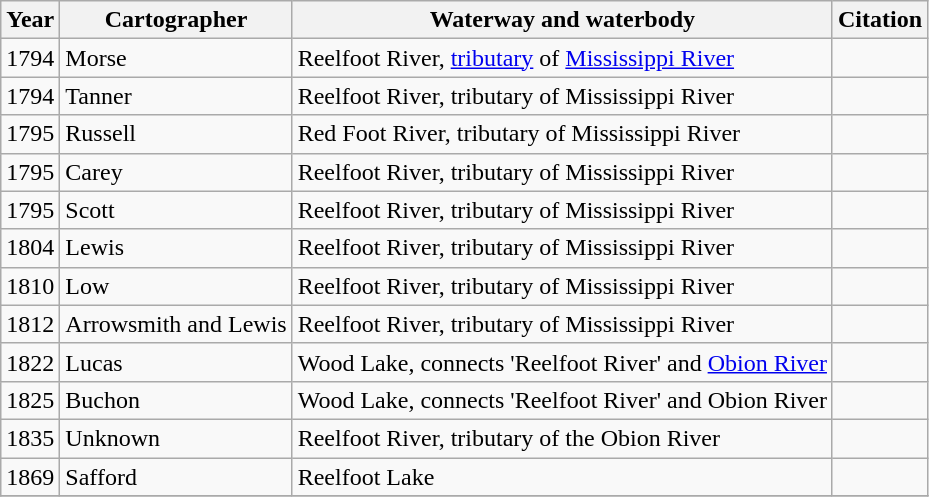<table class="wikitable sortable">
<tr>
<th>Year</th>
<th>Cartographer</th>
<th>Waterway and waterbody</th>
<th>Citation</th>
</tr>
<tr>
<td>1794</td>
<td>Morse</td>
<td>Reelfoot River, <a href='#'>tributary</a> of <a href='#'>Mississippi River</a></td>
<td></td>
</tr>
<tr>
<td>1794</td>
<td>Tanner</td>
<td>Reelfoot River, tributary of Mississippi River</td>
<td></td>
</tr>
<tr>
<td>1795</td>
<td>Russell</td>
<td>Red Foot River, tributary of Mississippi River</td>
<td></td>
</tr>
<tr>
<td>1795</td>
<td>Carey</td>
<td>Reelfoot River, tributary of Mississippi River</td>
<td></td>
</tr>
<tr>
<td>1795</td>
<td>Scott</td>
<td>Reelfoot River, tributary of Mississippi River</td>
<td></td>
</tr>
<tr>
<td>1804</td>
<td>Lewis</td>
<td>Reelfoot River, tributary of Mississippi River</td>
<td></td>
</tr>
<tr>
<td>1810</td>
<td>Low</td>
<td>Reelfoot River, tributary of Mississippi River</td>
<td></td>
</tr>
<tr>
<td>1812</td>
<td>Arrowsmith and Lewis</td>
<td>Reelfoot River, tributary of Mississippi River</td>
<td></td>
</tr>
<tr>
<td>1822</td>
<td>Lucas</td>
<td>Wood Lake, connects 'Reelfoot River' and <a href='#'>Obion River</a></td>
<td></td>
</tr>
<tr>
<td>1825</td>
<td>Buchon</td>
<td>Wood Lake, connects 'Reelfoot River' and Obion River</td>
<td></td>
</tr>
<tr>
<td>1835</td>
<td>Unknown</td>
<td>Reelfoot River, tributary of the Obion River</td>
<td></td>
</tr>
<tr>
<td>1869</td>
<td>Safford</td>
<td>Reelfoot Lake</td>
<td></td>
</tr>
<tr>
</tr>
</table>
